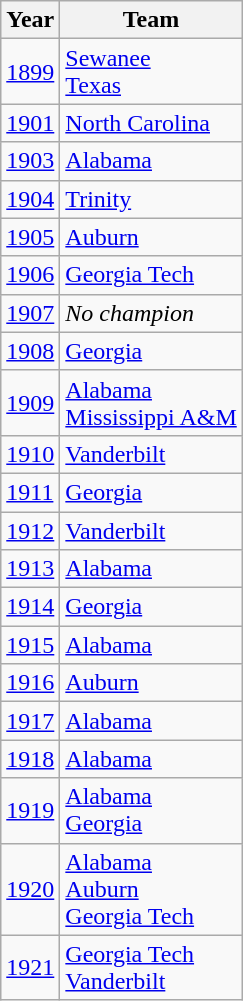<table class=wikitable>
<tr>
<th>Year</th>
<th>Team</th>
</tr>
<tr>
<td><a href='#'>1899</a></td>
<td><a href='#'>Sewanee</a><br><a href='#'>Texas</a></td>
</tr>
<tr>
<td><a href='#'>1901</a></td>
<td><a href='#'>North Carolina</a></td>
</tr>
<tr>
<td><a href='#'>1903</a></td>
<td><a href='#'>Alabama</a></td>
</tr>
<tr>
<td><a href='#'>1904</a></td>
<td><a href='#'>Trinity</a></td>
</tr>
<tr>
<td><a href='#'>1905</a></td>
<td><a href='#'>Auburn</a></td>
</tr>
<tr>
<td><a href='#'>1906</a></td>
<td><a href='#'>Georgia Tech</a></td>
</tr>
<tr>
<td><a href='#'>1907</a></td>
<td><em>No champion</em></td>
</tr>
<tr>
<td><a href='#'>1908</a></td>
<td><a href='#'>Georgia</a></td>
</tr>
<tr>
<td><a href='#'>1909</a></td>
<td><a href='#'>Alabama</a><br><a href='#'>Mississippi A&M</a></td>
</tr>
<tr>
<td><a href='#'>1910</a></td>
<td><a href='#'>Vanderbilt</a></td>
</tr>
<tr>
<td><a href='#'>1911</a></td>
<td><a href='#'>Georgia</a></td>
</tr>
<tr>
<td><a href='#'>1912</a></td>
<td><a href='#'>Vanderbilt</a></td>
</tr>
<tr>
<td><a href='#'>1913</a></td>
<td><a href='#'>Alabama</a></td>
</tr>
<tr>
<td><a href='#'>1914</a></td>
<td><a href='#'>Georgia</a></td>
</tr>
<tr>
<td><a href='#'>1915</a></td>
<td><a href='#'>Alabama</a></td>
</tr>
<tr>
<td><a href='#'>1916</a></td>
<td><a href='#'>Auburn</a></td>
</tr>
<tr>
<td><a href='#'>1917</a></td>
<td><a href='#'>Alabama</a></td>
</tr>
<tr>
<td><a href='#'>1918</a></td>
<td><a href='#'>Alabama</a></td>
</tr>
<tr>
<td><a href='#'>1919</a></td>
<td><a href='#'>Alabama</a><br><a href='#'>Georgia</a></td>
</tr>
<tr>
<td><a href='#'>1920</a></td>
<td><a href='#'>Alabama</a><br><a href='#'>Auburn</a><br><a href='#'>Georgia Tech</a></td>
</tr>
<tr>
<td><a href='#'>1921</a></td>
<td><a href='#'>Georgia Tech</a><br><a href='#'>Vanderbilt</a></td>
</tr>
</table>
